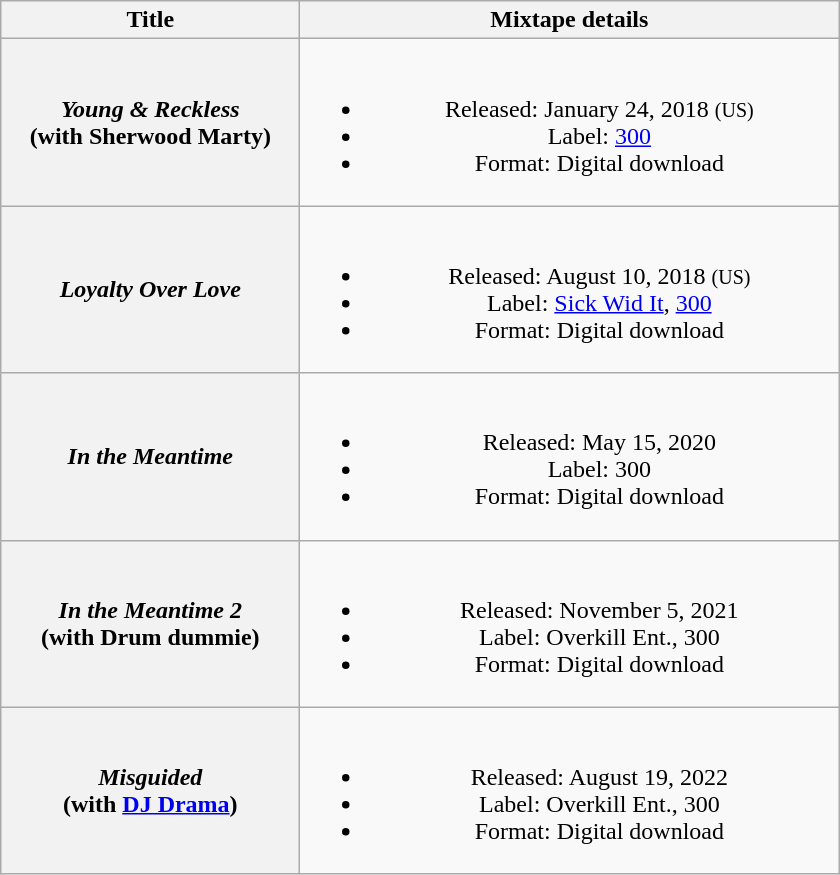<table class="wikitable plainrowheaders" style="text-align:center;" border="1">
<tr>
<th scope="col" style="width:12em;">Title</th>
<th scope="col" style="width:22em;">Mixtape details</th>
</tr>
<tr>
<th scope="row"><em>Young & Reckless</em><br><span>(with Sherwood Marty)</span></th>
<td><br><ul><li>Released: January 24, 2018 <small>(US)</small></li><li>Label: <a href='#'>300</a></li><li>Format: Digital download</li></ul></td>
</tr>
<tr>
<th scope="row"><em>Loyalty Over Love</em></th>
<td><br><ul><li>Released: August 10, 2018 <small>(US)</small></li><li>Label: <a href='#'>Sick Wid It</a>, <a href='#'>300</a></li><li>Format: Digital download</li></ul></td>
</tr>
<tr>
<th scope="row"><em>In the Meantime</em></th>
<td><br><ul><li>Released: May 15, 2020</li><li>Label: 300</li><li>Format: Digital download</li></ul></td>
</tr>
<tr>
<th scope="row"><em>In the Meantime 2</em><br><span>(with Drum dummie)</span></th>
<td><br><ul><li>Released: November 5, 2021</li><li>Label: Overkill Ent., 300</li><li>Format: Digital download</li></ul></td>
</tr>
<tr>
<th scope="row"><em>Misguided</em><br><span>(with <a href='#'>DJ Drama</a>)</span></th>
<td><br><ul><li>Released: August 19, 2022</li><li>Label: Overkill Ent., 300</li><li>Format: Digital download</li></ul></td>
</tr>
</table>
